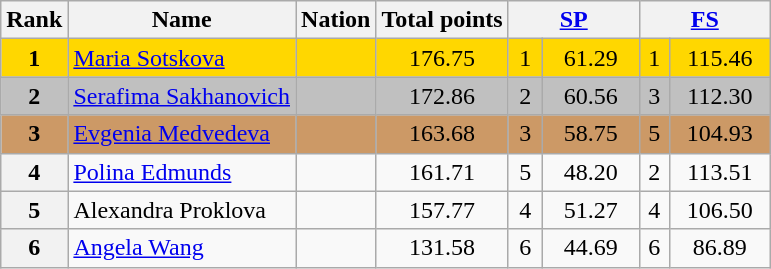<table class="wikitable sortable">
<tr>
<th>Rank</th>
<th>Name</th>
<th>Nation</th>
<th>Total points</th>
<th colspan="2" width="80px"><a href='#'>SP</a></th>
<th colspan="2" width="80px"><a href='#'>FS</a></th>
</tr>
<tr bgcolor="gold">
<td align="center"><strong>1</strong></td>
<td><a href='#'>Maria Sotskova</a></td>
<td></td>
<td align="center">176.75</td>
<td align="center">1</td>
<td align="center">61.29</td>
<td align="center">1</td>
<td align="center">115.46</td>
</tr>
<tr bgcolor="silver">
<td align="center"><strong>2</strong></td>
<td><a href='#'>Serafima Sakhanovich</a></td>
<td></td>
<td align="center">172.86</td>
<td align="center">2</td>
<td align="center">60.56</td>
<td align="center">3</td>
<td align="center">112.30</td>
</tr>
<tr bgcolor="cc9966">
<td align="center"><strong>3</strong></td>
<td><a href='#'>Evgenia Medvedeva</a></td>
<td></td>
<td align="center">163.68</td>
<td align="center">3</td>
<td align="center">58.75</td>
<td align="center">5</td>
<td align="center">104.93</td>
</tr>
<tr>
<th>4</th>
<td><a href='#'>Polina Edmunds</a></td>
<td></td>
<td align="center">161.71</td>
<td align="center">5</td>
<td align="center">48.20</td>
<td align="center">2</td>
<td align="center">113.51</td>
</tr>
<tr>
<th>5</th>
<td>Alexandra Proklova</td>
<td></td>
<td align="center">157.77</td>
<td align="center">4</td>
<td align="center">51.27</td>
<td align="center">4</td>
<td align="center">106.50</td>
</tr>
<tr>
<th>6</th>
<td><a href='#'>Angela Wang</a></td>
<td></td>
<td align="center">131.58</td>
<td align="center">6</td>
<td align="center">44.69</td>
<td align="center">6</td>
<td align="center">86.89</td>
</tr>
</table>
